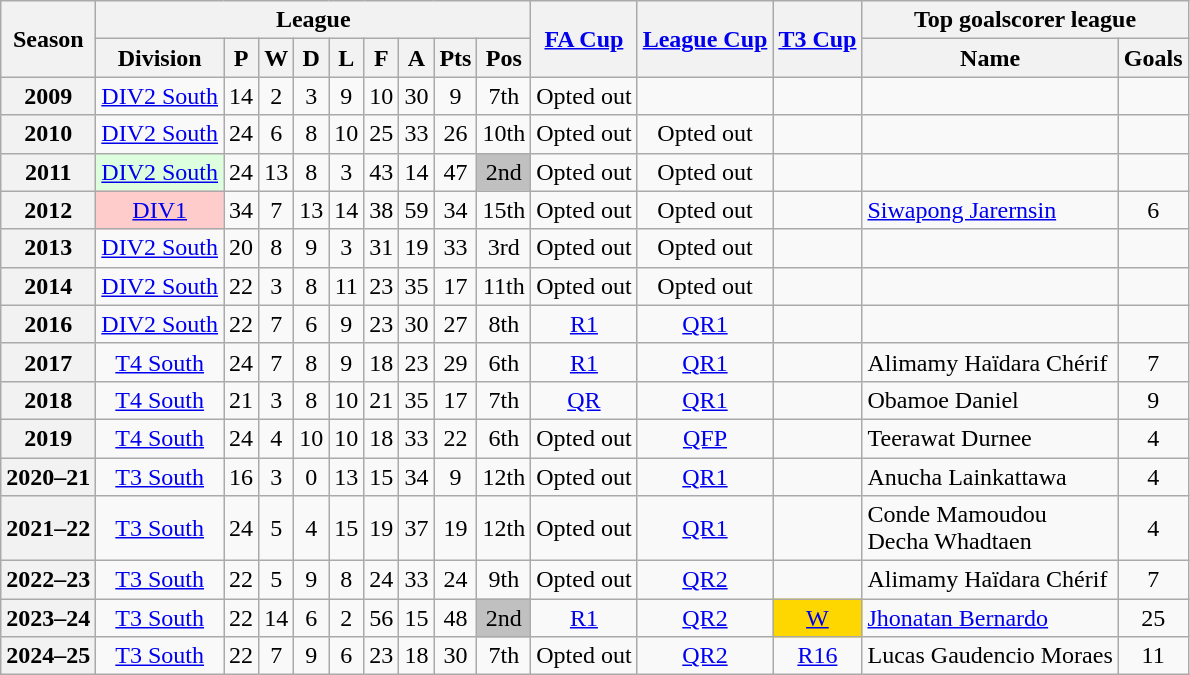<table class="wikitable" style="text-align: center">
<tr>
<th rowspan=2>Season</th>
<th colspan=9>League</th>
<th rowspan=2><a href='#'>FA Cup</a></th>
<th rowspan=2><a href='#'>League Cup</a></th>
<th rowspan=2><a href='#'>T3 Cup</a></th>
<th colspan=2>Top goalscorer league</th>
</tr>
<tr>
<th>Division</th>
<th>P</th>
<th>W</th>
<th>D</th>
<th>L</th>
<th>F</th>
<th>A</th>
<th>Pts</th>
<th>Pos</th>
<th>Name</th>
<th>Goals</th>
</tr>
<tr>
<th>2009</th>
<td><a href='#'>DIV2 South</a></td>
<td>14</td>
<td>2</td>
<td>3</td>
<td>9</td>
<td>10</td>
<td>30</td>
<td>9</td>
<td>7th</td>
<td>Opted out</td>
<td></td>
<td></td>
<td></td>
<td></td>
</tr>
<tr>
<th>2010</th>
<td><a href='#'>DIV2 South</a></td>
<td>24</td>
<td>6</td>
<td>8</td>
<td>10</td>
<td>25</td>
<td>33</td>
<td>26</td>
<td>10th</td>
<td>Opted out</td>
<td>Opted out</td>
<td></td>
<td></td>
<td></td>
</tr>
<tr>
<th>2011</th>
<td bgcolor="#DDFFDD"><a href='#'>DIV2 South</a></td>
<td>24</td>
<td>13</td>
<td>8</td>
<td>3</td>
<td>43</td>
<td>14</td>
<td>47</td>
<td bgcolor=silver>2nd</td>
<td>Opted out</td>
<td>Opted out</td>
<td></td>
<td></td>
<td></td>
</tr>
<tr>
<th>2012</th>
<td bgcolor= "#FFCCCC"><a href='#'>DIV1</a></td>
<td>34</td>
<td>7</td>
<td>13</td>
<td>14</td>
<td>38</td>
<td>59</td>
<td>34</td>
<td>15th</td>
<td>Opted out</td>
<td>Opted out</td>
<td></td>
<td align="left"> <a href='#'>Siwapong Jarernsin</a></td>
<td>6</td>
</tr>
<tr>
<th>2013</th>
<td><a href='#'>DIV2 South</a></td>
<td>20</td>
<td>8</td>
<td>9</td>
<td>3</td>
<td>31</td>
<td>19</td>
<td>33</td>
<td>3rd</td>
<td>Opted out</td>
<td>Opted out</td>
<td></td>
<td></td>
<td></td>
</tr>
<tr>
<th>2014</th>
<td><a href='#'>DIV2 South</a></td>
<td>22</td>
<td>3</td>
<td>8</td>
<td>11</td>
<td>23</td>
<td>35</td>
<td>17</td>
<td>11th</td>
<td>Opted out</td>
<td>Opted out</td>
<td></td>
<td></td>
<td></td>
</tr>
<tr>
<th>2016</th>
<td><a href='#'>DIV2 South</a></td>
<td>22</td>
<td>7</td>
<td>6</td>
<td>9</td>
<td>23</td>
<td>30</td>
<td>27</td>
<td>8th</td>
<td><a href='#'>R1</a></td>
<td><a href='#'>QR1</a></td>
<td></td>
<td></td>
<td></td>
</tr>
<tr>
<th>2017</th>
<td><a href='#'>T4 South</a></td>
<td>24</td>
<td>7</td>
<td>8</td>
<td>9</td>
<td>18</td>
<td>23</td>
<td>29</td>
<td>6th</td>
<td><a href='#'>R1</a></td>
<td><a href='#'>QR1</a></td>
<td></td>
<td align="left"> Alimamy Haïdara Chérif</td>
<td>7</td>
</tr>
<tr>
<th>2018</th>
<td><a href='#'>T4 South</a></td>
<td>21</td>
<td>3</td>
<td>8</td>
<td>10</td>
<td>21</td>
<td>35</td>
<td>17</td>
<td>7th</td>
<td><a href='#'>QR</a></td>
<td><a href='#'>QR1</a></td>
<td></td>
<td align="left"> Obamoe Daniel</td>
<td>9</td>
</tr>
<tr>
<th>2019</th>
<td><a href='#'>T4 South</a></td>
<td>24</td>
<td>4</td>
<td>10</td>
<td>10</td>
<td>18</td>
<td>33</td>
<td>22</td>
<td>6th</td>
<td>Opted out</td>
<td><a href='#'>QFP</a></td>
<td></td>
<td align="left"> Teerawat Durnee</td>
<td>4</td>
</tr>
<tr>
<th>2020–21</th>
<td><a href='#'>T3 South</a></td>
<td>16</td>
<td>3</td>
<td>0</td>
<td>13</td>
<td>15</td>
<td>34</td>
<td>9</td>
<td>12th</td>
<td>Opted out</td>
<td><a href='#'>QR1</a></td>
<td></td>
<td align="left"> Anucha Lainkattawa</td>
<td>4</td>
</tr>
<tr>
<th>2021–22</th>
<td><a href='#'>T3 South</a></td>
<td>24</td>
<td>5</td>
<td>4</td>
<td>15</td>
<td>19</td>
<td>37</td>
<td>19</td>
<td>12th</td>
<td>Opted out</td>
<td><a href='#'>QR1</a></td>
<td></td>
<td align="left"> Conde Mamoudou<br> Decha Whadtaen</td>
<td>4</td>
</tr>
<tr>
<th>2022–23</th>
<td><a href='#'>T3 South</a></td>
<td>22</td>
<td>5</td>
<td>9</td>
<td>8</td>
<td>24</td>
<td>33</td>
<td>24</td>
<td>9th</td>
<td>Opted out</td>
<td><a href='#'>QR2</a></td>
<td></td>
<td align="left"> Alimamy Haïdara Chérif</td>
<td>7</td>
</tr>
<tr>
<th>2023–24</th>
<td><a href='#'>T3 South</a></td>
<td>22</td>
<td>14</td>
<td>6</td>
<td>2</td>
<td>56</td>
<td>15</td>
<td>48</td>
<td bgcolor=silver>2nd</td>
<td><a href='#'>R1</a></td>
<td><a href='#'>QR2</a></td>
<td bgcolor=gold><a href='#'>W</a></td>
<td align="left"> <a href='#'>Jhonatan Bernardo</a></td>
<td>25</td>
</tr>
<tr>
<th>2024–25</th>
<td><a href='#'>T3 South</a></td>
<td>22</td>
<td>7</td>
<td>9</td>
<td>6</td>
<td>23</td>
<td>18</td>
<td>30</td>
<td>7th</td>
<td>Opted out</td>
<td><a href='#'>QR2</a></td>
<td><a href='#'>R16</a></td>
<td align="left"> Lucas Gaudencio Moraes</td>
<td>11</td>
</tr>
</table>
